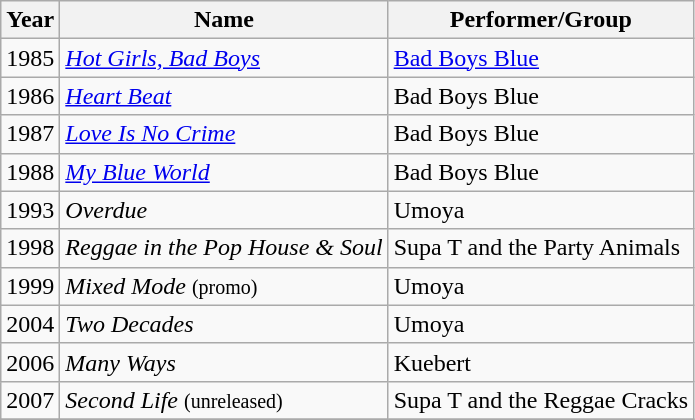<table class="wikitable">
<tr>
<th>Year</th>
<th>Name</th>
<th>Performer/Group</th>
</tr>
<tr>
<td>1985</td>
<td><em><a href='#'>Hot Girls, Bad Boys</a></em></td>
<td><a href='#'>Bad Boys Blue</a></td>
</tr>
<tr>
<td>1986</td>
<td><em><a href='#'>Heart Beat</a></em></td>
<td>Bad Boys Blue</td>
</tr>
<tr>
<td>1987</td>
<td><em><a href='#'>Love Is No Crime</a></em></td>
<td>Bad Boys Blue</td>
</tr>
<tr>
<td>1988</td>
<td><em><a href='#'>My Blue World</a></em></td>
<td>Bad Boys Blue</td>
</tr>
<tr>
<td>1993</td>
<td><em>Overdue</em></td>
<td>Umoya</td>
</tr>
<tr>
<td>1998</td>
<td><em>Reggae in the Pop House & Soul</em></td>
<td>Supa T and the Party Animals</td>
</tr>
<tr>
<td>1999</td>
<td><em>Mixed Mode</em> <small>(promo)</small></td>
<td>Umoya</td>
</tr>
<tr>
<td>2004</td>
<td><em>Two Decades</em></td>
<td>Umoya</td>
</tr>
<tr>
<td>2006</td>
<td><em>Many Ways</em></td>
<td>Kuebert</td>
</tr>
<tr>
<td>2007</td>
<td><em>Second Life</em> <small>(unreleased)</small></td>
<td>Supa T and the Reggae Cracks</td>
</tr>
<tr>
</tr>
</table>
